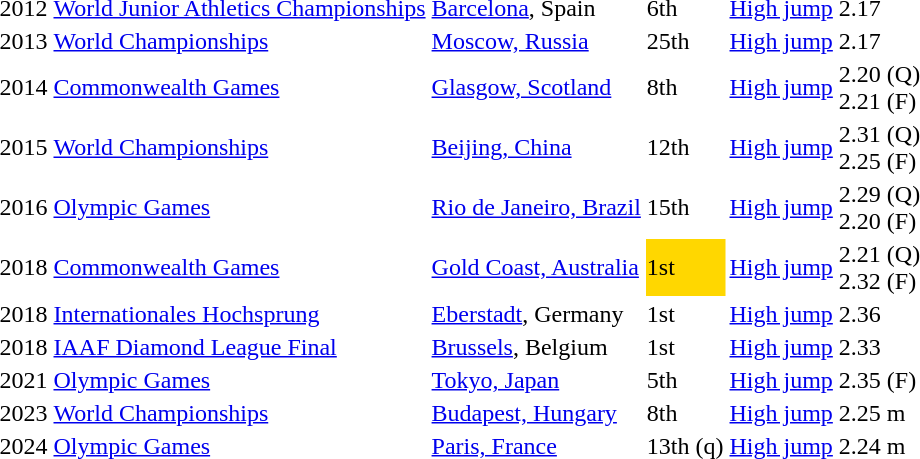<table>
<tr>
<td>2012</td>
<td><a href='#'>World Junior Athletics Championships</a></td>
<td><a href='#'>Barcelona</a>, Spain</td>
<td>6th</td>
<td><a href='#'>High jump</a></td>
<td>2.17</td>
</tr>
<tr>
<td>2013</td>
<td><a href='#'>World Championships</a></td>
<td><a href='#'>Moscow, Russia</a></td>
<td>25th</td>
<td><a href='#'>High jump</a></td>
<td>2.17</td>
</tr>
<tr>
<td>2014</td>
<td><a href='#'>Commonwealth Games</a></td>
<td><a href='#'>Glasgow, Scotland</a></td>
<td>8th</td>
<td><a href='#'>High jump</a></td>
<td>2.20 (Q)<br>2.21 (F)</td>
</tr>
<tr>
<td>2015</td>
<td><a href='#'>World Championships</a></td>
<td><a href='#'>Beijing, China</a></td>
<td>12th</td>
<td><a href='#'>High jump</a></td>
<td>2.31 (Q)<br>2.25 (F)</td>
</tr>
<tr>
<td>2016</td>
<td><a href='#'>Olympic Games</a></td>
<td><a href='#'>Rio de Janeiro, Brazil</a></td>
<td>15th</td>
<td><a href='#'>High jump</a></td>
<td>2.29 (Q)<br>2.20 (F)</td>
</tr>
<tr>
<td>2018</td>
<td><a href='#'>Commonwealth Games</a></td>
<td><a href='#'>Gold Coast, Australia</a></td>
<td bgcolor="gold">1st</td>
<td><a href='#'>High jump</a></td>
<td>2.21 (Q)<br>2.32 (F)</td>
</tr>
<tr>
<td>2018</td>
<td><a href='#'>Internationales Hochsprung</a></td>
<td><a href='#'>Eberstadt</a>, Germany</td>
<td>1st</td>
<td><a href='#'>High jump</a></td>
<td>2.36</td>
</tr>
<tr>
<td>2018</td>
<td><a href='#'>IAAF Diamond League Final</a></td>
<td><a href='#'>Brussels</a>, Belgium</td>
<td>1st</td>
<td><a href='#'>High jump</a></td>
<td>2.33</td>
</tr>
<tr>
<td>2021</td>
<td><a href='#'>Olympic Games</a></td>
<td><a href='#'>Tokyo, Japan</a></td>
<td>5th</td>
<td><a href='#'>High jump</a></td>
<td>2.35 (F)</td>
</tr>
<tr>
<td>2023</td>
<td><a href='#'>World Championships</a></td>
<td><a href='#'>Budapest, Hungary</a></td>
<td>8th</td>
<td><a href='#'>High jump</a></td>
<td>2.25 m</td>
</tr>
<tr>
<td>2024</td>
<td><a href='#'>Olympic Games</a></td>
<td><a href='#'>Paris, France</a></td>
<td>13th (q)</td>
<td><a href='#'>High jump</a></td>
<td>2.24 m</td>
</tr>
</table>
